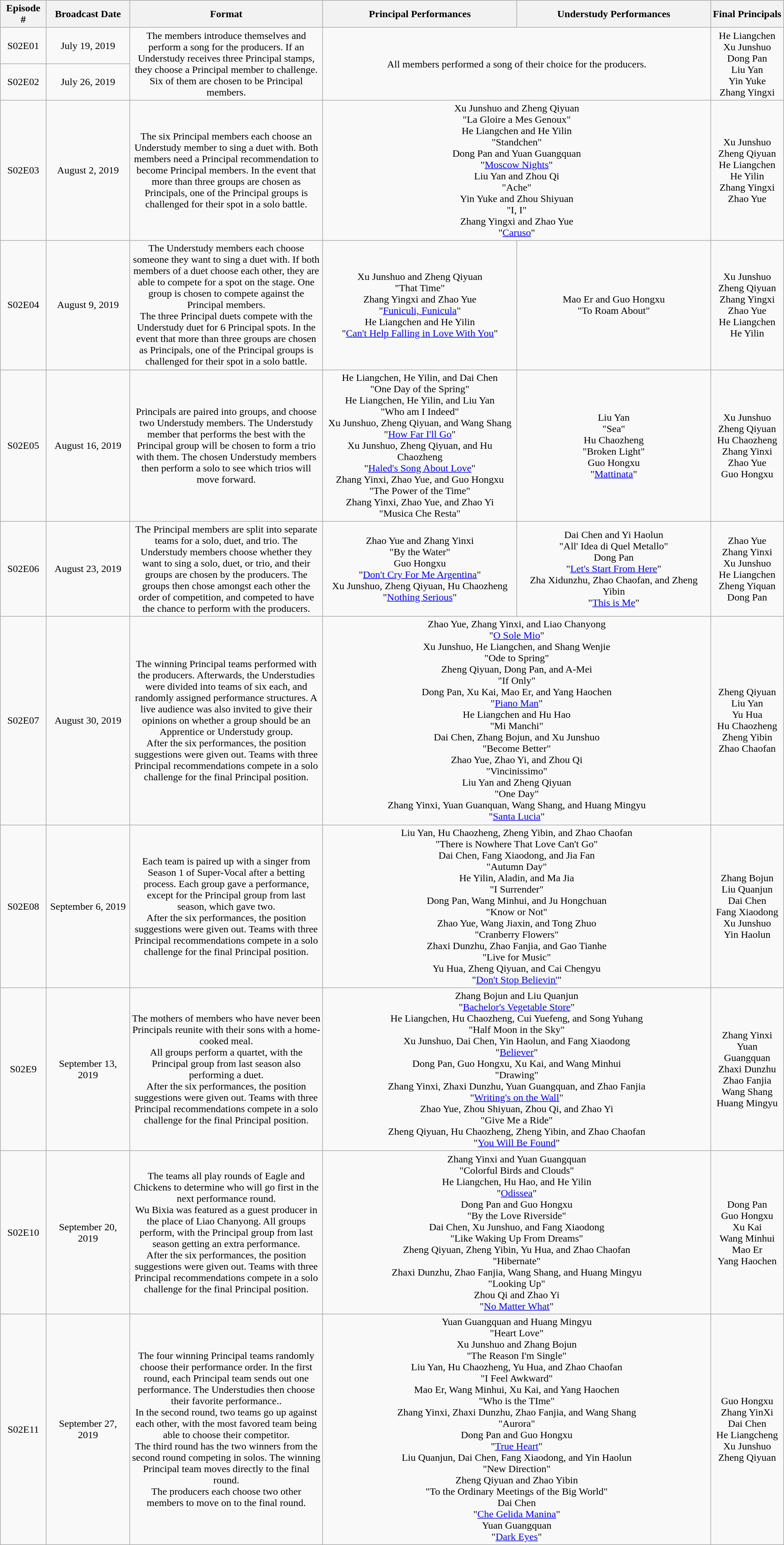<table class="wikitable" style="text-align:center">
<tr>
<th>Episode #</th>
<th>Broadcast Date</th>
<th>Format</th>
<th>Principal Performances</th>
<th>Understudy Performances</th>
<th>Final Principals</th>
</tr>
<tr>
<td>S02E01</td>
<td>July 19, 2019</td>
<td rowspan="2" scope="col" style="width: 300px; ">The members introduce themselves and perform a song for the producers. If an Understudy receives three Principal stamps, they choose a Principal member to challenge. Six of them are chosen to be Principal members.</td>
<td colspan="2" rowspan="2" style="white-space: nowrap;">All members performed a song of their choice for the producers.</td>
<td rowspan="2" style="text-align: center ">He Liangchen<br>Xu Junshuo<br>Dong Pan<br>Liu Yan<br>Yin Yuke<br>Zhang Yingxi</td>
</tr>
<tr>
<td>S02E02</td>
<td>July 26, 2019</td>
</tr>
<tr>
<td>S02E03</td>
<td>August 2, 2019</td>
<td>The six Principal members each choose an Understudy member to sing a duet with. Both members need a Principal recommendation to become Principal members. In the event that more than three groups are chosen as Principals, one of the Principal groups is challenged for their spot in a solo battle.</td>
<td colspan="2">Xu Junshuo and Zheng Qiyuan<br>"La Gloire a Mes Genoux"<br>He Liangchen and He Yilin<br>"Standchen"<br>Dong  Pan and Yuan Guangquan<br>"<a href='#'>Moscow Nights</a>"<br>Liu Yan and Zhou Qi<br>"Ache"<br>Yin Yuke and Zhou Shiyuan<br>"I, I"<br>Zhang Yingxi and Zhao Yue<br>"<a href='#'>Caruso</a>"</td>
<td>Xu Junshuo<br>Zheng Qiyuan<br>He Liangchen<br>He Yilin<br>Zhang Yingxi<br>Zhao Yue</td>
</tr>
<tr>
<td>S02E04</td>
<td>August 9, 2019</td>
<td>The Understudy members each choose someone they want to sing a duet with. If both members of a duet choose each other, they are able to compete for a spot on the stage. One group is chosen to compete against the Principal members.<br>The three Principal duets compete with the Understudy duet for 6 Principal spots. In the event that more than three groups are chosen as Principals, one of the Principal groups is challenged for their spot in a solo battle.</td>
<td>Xu Junshuo and Zheng Qiyuan<br>"That Time"<br>Zhang Yingxi and Zhao Yue<br>"<a href='#'>Funiculi, Funicula</a>"<br>He Liangchen and He Yilin<br>"<a href='#'>Can't Help Falling in Love With You</a>"</td>
<td>Mao Er and Guo Hongxu<br>"To Roam About"</td>
<td>Xu Junshuo<br>Zheng Qiyuan<br>Zhang Yingxi<br>Zhao Yue<br>He Liangchen<br>He Yilin</td>
</tr>
<tr>
<td>S02E05</td>
<td>August 16, 2019</td>
<td>Principals are paired into groups, and choose two Understudy members. The Understudy member that performs the best with the Principal group will be chosen to form a trio with them. The chosen Understudy members then perform a solo to see which trios will move forward.</td>
<td>He Liangchen, He Yilin, and Dai Chen<br>"One Day of the Spring"<br>He Liangchen, He Yilin, and Liu Yan<br>"Who am I Indeed"<br>Xu Junshuo, Zheng Qiyuan, and Wang Shang<br>"<a href='#'>How Far I'll Go</a>"<br>Xu Junshuo, Zheng Qiyuan, and Hu Chaozheng<br>"<a href='#'>Haled's Song About Love</a>"<br>Zhang Yinxi, Zhao Yue, and Guo Hongxu<br>"The Power of the Time"<br>Zhang Yinxi, Zhao Yue, and Zhao Yi<br>"Musica Che Resta"
<br></td>
<td>Liu Yan<br>"Sea"<br>Hu Chaozheng<br>"Broken Light"<br>Guo Hongxu<br>"<a href='#'>Mattinata</a>"</td>
<td>Xu Junshuo<br>Zheng Qiyuan<br>Hu Chaozheng<br>Zhang Yinxi<br>Zhao Yue<br>Guo Hongxu</td>
</tr>
<tr>
<td>S02E06</td>
<td>August 23, 2019</td>
<td>The Principal members are split into separate teams for a solo, duet, and trio. The Understudy members choose whether they want to sing a solo, duet, or trio, and their groups are chosen by the producers. The groups then chose amongst each other the order of competition, and competed to have the chance to perform with the producers.</td>
<td>Zhao Yue and Zhang Yinxi<br>"By the Water"<br>Guo Hongxu<br>"<a href='#'>Don't Cry For Me Argentina</a>"<br>Xu Junshuo, Zheng Qiyuan, Hu Chaozheng<br>"<a href='#'>Nothing Serious</a>"</td>
<td>Dai Chen and Yi Haolun<br>"All' Idea di Quel Metallo"<br>Dong Pan<br>"<a href='#'>Let's Start From Here</a>"<br>Zha Xidunzhu, Zhao Chaofan, and Zheng Yibin<br>"<a href='#'>This is Me</a>"</td>
<td>Zhao Yue<br>Zhang Yinxi<br>Xu Junshuo<br>He Liangchen<br>Zheng Yiquan<br>Dong Pan</td>
</tr>
<tr>
<td>S02E07</td>
<td>August 30, 2019</td>
<td>The winning Principal teams performed with the producers. Afterwards, the Understudies were divided into teams of six each, and randomly assigned performance structures. A live audience was also invited to give their opinions on whether a group should be an Apprentice or Understudy group.<br>After the six performances, the position suggestions were given out. Teams with three Principal recommendations compete in a solo challenge for the final Principal position. 
<br></td>
<td colspan="2">Zhao Yue, Zhang Yinxi, and Liao Chanyong<br>"<a href='#'>O Sole Mio</a>"<br>Xu Junshuo, He Liangchen, and Shang Wenjie<br>"Ode to Spring"<br>Zheng Qiyuan, Dong Pan, and A-Mei<br>"If Only"<br>Dong Pan, Xu Kai, Mao Er, and Yang Haochen<br>"<a href='#'>Piano Man</a>"<br>He Liangchen and Hu Hao<br>"Mi Manchi"<br>Dai Chen, Zhang Bojun, and Xu Junshuo<br>"Become Better"<br>Zhao Yue, Zhao Yi, and Zhou Qi<br>"Vincinissimo"<br>Liu Yan and Zheng Qiyuan<br>"One Day"<br>Zhang Yinxi, Yuan Guanquan, Wang Shang, and Huang Mingyu<br>"<a href='#'>Santa Lucia</a>"</td>
<td>Zheng Qiyuan<br>Liu Yan<br>Yu Hua<br>Hu Chaozheng<br>Zheng Yibin<br>Zhao Chaofan</td>
</tr>
<tr>
<td>S02E08</td>
<td>September 6, 2019</td>
<td>Each team is paired up with a singer from Season 1 of Super-Vocal after a betting process. Each group gave a performance, except for the Principal group from last season, which gave two.<br>After the six performances, the position suggestions were given out. Teams with three Principal recommendations compete in a solo challenge for the final Principal position.</td>
<td colspan="2">Liu Yan, Hu Chaozheng, Zheng Yibin, and Zhao Chaofan<br>"There is Nowhere That Love Can't Go"<br>Dai Chen, Fang Xiaodong, and Jia Fan<br>"Autumn Day"<br>He Yilin, Aladin, and Ma Jia<br>"I Surrender"<br>Dong Pan, Wang Minhui, and Ju Hongchuan<br>"Know or Not"<br>Zhao Yue, Wang Jiaxin, and Tong Zhuo<br>"Cranberry Flowers"<br>Zhaxi Dunzhu, Zhao Fanjia, and Gao Tianhe<br>"Live for Music"<br>Yu Hua, Zheng Qiyuan, and Cai Chengyu<br>"<a href='#'>Don't Stop Believin'</a>"
<br></td>
<td>Zhang Bojun<br>Liu Quanjun<br>Dai Chen<br>Fang Xiaodong<br>Xu Junshuo<br>Yin Haolun</td>
</tr>
<tr>
<td>S02E9</td>
<td>September 13, 2019</td>
<td>The mothers of members who have never been Principals reunite with their sons with a home-cooked meal.<br>All groups perform a quartet, with the Principal group from last season also performing a duet.<br>After the six performances, the position suggestions were given out. Teams with three Principal recommendations compete in a solo challenge for the final Principal position.</td>
<td colspan="2">Zhang Bojun and Liu Quanjun<br>"<a href='#'>Bachelor's Vegetable Store</a>"<br>He Liangchen, Hu Chaozheng, Cui Yuefeng, and Song Yuhang<br>"Half Moon in the Sky"<br>Xu Junshuo, Dai Chen, Yin Haolun, and Fang Xiaodong<br>"<a href='#'>Believer</a>"<br>Dong Pan, Guo Hongxu, Xu Kai, and Wang Minhui<br>"Drawing"<br>Zhang Yinxi, Zhaxi Dunzhu, Yuan Guangquan, and Zhao Fanjia<br>"<a href='#'>Writing's on the Wall</a>"<br>Zhao Yue, Zhou Shiyuan, Zhou Qi, and Zhao Yi<br>"Give Me a Ride"<br>Zheng Qiyuan, Hu Chaozheng, Zheng Yibin, and Zhao Chaofan<br>"<a href='#'>You Will Be Found</a>"
<br></td>
<td>Zhang Yinxi<br>Yuan Guangquan<br>Zhaxi Dunzhu<br>Zhao Fanjia<br>Wang Shang<br>Huang Mingyu</td>
</tr>
<tr>
<td>S02E10</td>
<td>September 20, 2019</td>
<td>The teams all play rounds of Eagle and Chickens to determine who will go first in the next performance round.<br>Wu Bixia was featured as a guest producer in the place of Liao Chanyong. All groups perform, with the Principal group from last season getting an extra performance.<br>After the six performances, the position suggestions were given out. Teams with three Principal recommendations compete in a solo challenge for the final Principal position.</td>
<td colspan="2">Zhang Yinxi and Yuan Guangquan<br>"Colorful Birds and Clouds"<br>He Liangchen, Hu Hao, and He Yilin<br>"<a href='#'>Odissea</a>"<br>Dong Pan and Guo Hongxu<br>"By the Love Riverside"<br>Dai Chen, Xu Junshuo, and Fang Xiaodong<br>"Like Waking Up From Dreams"<br>Zheng Qiyuan, Zheng Yibin, Yu Hua, and Zhao Chaofan<br>"Hibernate"<br>Zhaxi Dunzhu, Zhao Fanjia, Wang Shang, and Huang Mingyu
<br>"Looking Up"<br>Zhou Qi and Zhao Yi<br>"<a href='#'>No Matter What</a>"</td>
<td>Dong Pan<br>Guo Hongxu<br>Xu Kai<br>Wang Minhui<br>Mao Er<br>Yang Haochen</td>
</tr>
<tr>
<td>S02E11</td>
<td>September 27, 2019</td>
<td>The four winning Principal teams randomly choose their performance order. In the first round, each Principal team sends out one performance. The Understudies then choose their favorite performance..<br>In the second round, two teams go up against each other, with the most favored team being able to choose their competitor.<br>The third round has the two winners from the second round competing in solos. The winning Principal team moves directly to the final round.<br>The producers each choose two other members to move on to the final round.</td>
<td colspan="2">Yuan Guangquan and Huang Mingyu<br>"Heart Love"<br>Xu Junshuo and Zhang Bojun<br>"The Reason I'm Single"<br>Liu Yan, Hu Chaozheng, Yu Hua, and Zhao Chaofan<br>"I Feel Awkward"<br>Mao Er, Wang Minhui, Xu Kai, and Yang Haochen<br>"Who is the TIme"<br>Zhang Yinxi, Zhaxi Dunzhu, Zhao Fanjia, and Wang Shang<br>"Aurora"<br>Dong Pan and Guo Hongxu<br>"<a href='#'>True Heart</a>"<br>Liu Quanjun, Dai Chen, Fang Xiaodong, and Yin Haolun<br>"New Direction"<br>Zheng Qiyuan and Zhao Yibin<br>"To the Ordinary Meetings of the Big World"<br>Dai Chen<br>"<a href='#'>Che Gelida Manina</a>"<br>Yuan Guangquan<br>"<a href='#'>Dark Eyes</a>"</td>
<td>Guo Hongxu<br>Zhang YinXi<br>Dai Chen<br>He Liangcheng<br>Xu Junshuo<br>Zheng Qiyuan</td>
</tr>
</table>
